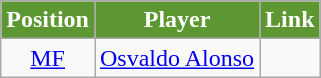<table class=wikitable>
<tr>
<th style="background:#5d9731; color:white; text-align:center;">Position</th>
<th style="background:#5d9731; color:white; text-align:center;">Player</th>
<th style="background:#5d9731; color:white; text-align:center;">Link</th>
</tr>
<tr>
<td align=center><a href='#'>MF</a></td>
<td> <a href='#'>Osvaldo Alonso</a></td>
<td> </td>
</tr>
</table>
